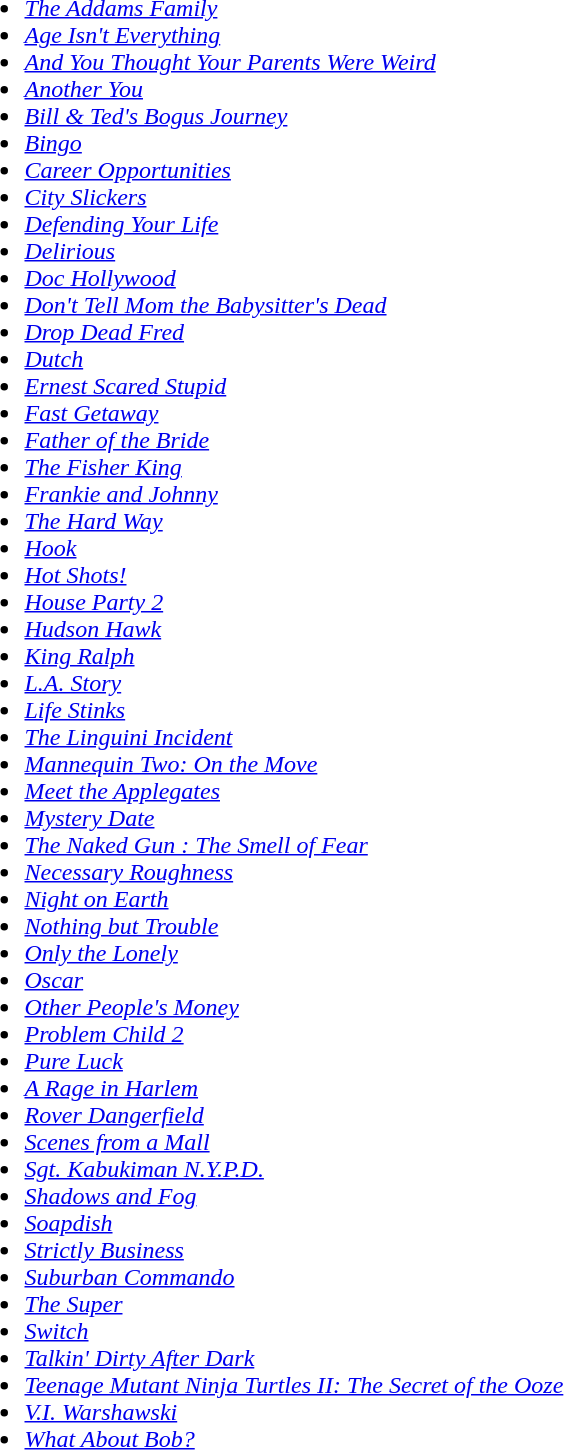<table style="width:100%;">
<tr valign ="top">
<td width=50%><br><ul><li><em><a href='#'>The Addams Family</a></em></li><li><em><a href='#'>Age Isn't Everything</a></em></li><li><em><a href='#'>And You Thought Your Parents Were Weird</a></em></li><li><em><a href='#'>Another You</a></em></li><li><em><a href='#'>Bill & Ted's Bogus Journey</a></em></li><li><em><a href='#'>Bingo</a></em></li><li><em><a href='#'>Career Opportunities</a></em></li><li><em><a href='#'>City Slickers</a></em></li><li><em><a href='#'>Defending Your Life</a></em></li><li><em><a href='#'>Delirious</a></em></li><li><em><a href='#'>Doc Hollywood</a></em></li><li><em><a href='#'>Don't Tell Mom the Babysitter's Dead</a></em></li><li><em><a href='#'>Drop Dead Fred</a></em></li><li><em><a href='#'>Dutch</a></em></li><li><em><a href='#'>Ernest Scared Stupid</a></em></li><li><em><a href='#'>Fast Getaway</a></em></li><li><em><a href='#'>Father of the Bride</a></em></li><li><em><a href='#'>The Fisher King</a></em></li><li><em><a href='#'>Frankie and Johnny</a></em></li><li><em><a href='#'>The Hard Way</a></em></li><li><em><a href='#'>Hook</a></em></li><li><em><a href='#'>Hot Shots!</a></em></li><li><em><a href='#'>House Party 2</a></em></li><li><em><a href='#'>Hudson Hawk</a></em></li><li><em><a href='#'>King Ralph</a></em></li><li><em><a href='#'>L.A. Story</a></em></li><li><em><a href='#'>Life Stinks</a></em></li><li><em><a href='#'>The Linguini Incident</a></em></li><li><em><a href='#'>Mannequin Two: On the Move</a></em></li><li><em><a href='#'>Meet the Applegates</a></em></li><li><em><a href='#'>Mystery Date</a></em></li><li><em><a href='#'>The Naked Gun : The Smell of Fear</a></em></li><li><em><a href='#'>Necessary Roughness</a></em></li><li><em><a href='#'>Night on Earth</a></em></li><li><em><a href='#'>Nothing but Trouble</a></em></li><li><em><a href='#'>Only the Lonely</a></em></li><li><em><a href='#'>Oscar</a></em></li><li><em><a href='#'>Other People's Money</a></em></li><li><em><a href='#'>Problem Child 2</a></em></li><li><em><a href='#'>Pure Luck</a></em></li><li><em><a href='#'>A Rage in Harlem</a></em></li><li><em><a href='#'>Rover Dangerfield</a></em></li><li><em><a href='#'>Scenes from a Mall</a></em></li><li><em><a href='#'>Sgt. Kabukiman N.Y.P.D.</a></em></li><li><em><a href='#'>Shadows and Fog</a></em></li><li><em><a href='#'>Soapdish</a></em></li><li><em><a href='#'>Strictly Business</a></em></li><li><em><a href='#'>Suburban Commando</a></em></li><li><em><a href='#'>The Super</a></em></li><li><em><a href='#'>Switch</a></em></li><li><em><a href='#'>Talkin' Dirty After Dark</a></em></li><li><em><a href='#'>Teenage Mutant Ninja Turtles II: The Secret of the Ooze</a></em></li><li><em><a href='#'>V.I. Warshawski</a></em></li><li><em><a href='#'>What About Bob?</a></em></li></ul></td>
</tr>
</table>
